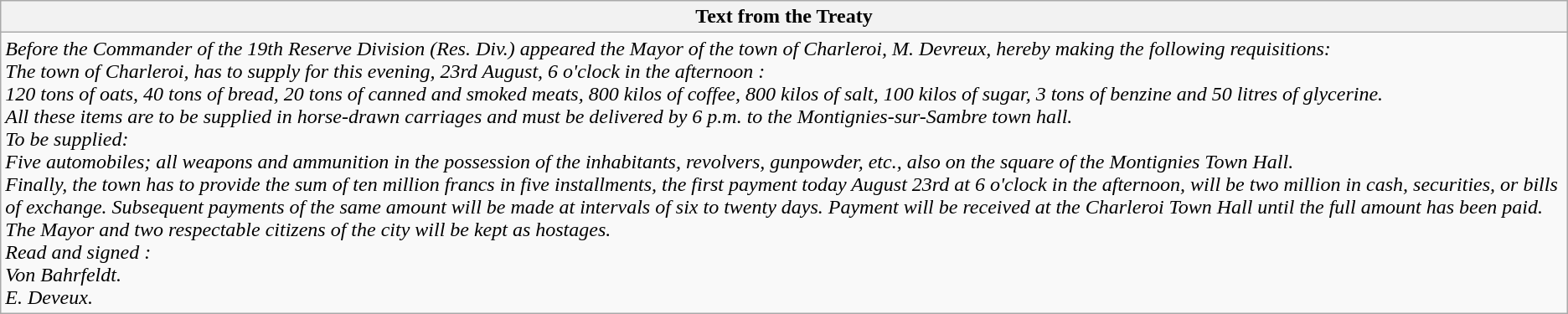<table class="wikitable">
<tr>
<th>Text from the Treaty</th>
</tr>
<tr>
<td><em>Before the Commander of the 19th Reserve Division (Res. Div.) appeared the Mayor of the town of Charleroi, M. Devreux, hereby making the following requisitions:</em><br><em>The town of Charleroi, has to supply for this evening, 23rd August, 6 o'clock in the afternoon :</em><br><em>120 tons of oats, 40 tons of bread, 20 tons of canned and smoked meats, 800 kilos of coffee, 800 kilos of salt, 100 kilos of sugar, 3 tons of benzine and 50 litres of glycerine.</em><br><em>All these items are to be supplied in horse-drawn carriages and must be delivered by 6 p.m. to the Montignies-sur-Sambre town hall.</em><br><em>To be supplied:</em><br><em>Five automobiles; all weapons and ammunition in the possession of the inhabitants, revolvers, gunpowder, etc., also on the square of the Montignies Town Hall.</em><br><em>Finally, the town has to provide the sum of ten million francs in five installments, the first payment today August 23rd at 6 o'clock in the afternoon, will be two million in cash, securities, or bills of exchange. Subsequent payments of the same amount will be made at intervals of six to twenty days. Payment will be received at the Charleroi Town Hall until the full amount has been paid. The Mayor and two respectable citizens of the city will be kept as hostages.</em><br><em>Read and signed :</em><br><em>Von Bahrfeldt.</em><br><em>E. Deveux.</em></td>
</tr>
</table>
